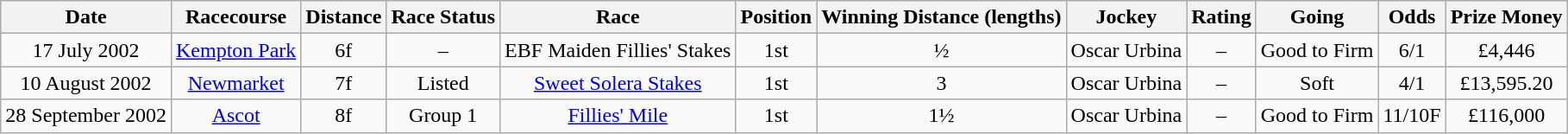<table class="wikitable" style="text-align:center">
<tr>
<th>Date</th>
<th>Racecourse</th>
<th>Distance</th>
<th>Race Status</th>
<th>Race</th>
<th>Position</th>
<th>Winning Distance (lengths)</th>
<th>Jockey</th>
<th>Rating</th>
<th>Going</th>
<th>Odds</th>
<th>Prize Money</th>
</tr>
<tr>
<td>17 July 2002</td>
<td><a href='#'>Kempton Park</a></td>
<td>6f</td>
<td>–</td>
<td>EBF Maiden Fillies' Stakes</td>
<td>1st</td>
<td>½</td>
<td>Oscar Urbina</td>
<td>–</td>
<td>Good to Firm</td>
<td>6/1</td>
<td>£4,446</td>
</tr>
<tr>
<td>10 August 2002</td>
<td><a href='#'>Newmarket</a></td>
<td>7f</td>
<td>Listed</td>
<td><a href='#'>Sweet Solera Stakes</a></td>
<td>1st</td>
<td>3</td>
<td>Oscar Urbina</td>
<td>–</td>
<td>Soft</td>
<td>4/1</td>
<td>£13,595.20</td>
</tr>
<tr>
<td>28 September 2002</td>
<td><a href='#'>Ascot</a></td>
<td>8f</td>
<td>Group 1</td>
<td><a href='#'>Fillies' Mile</a></td>
<td>1st</td>
<td>1½</td>
<td>Oscar Urbina</td>
<td>–</td>
<td>Good to Firm</td>
<td>11/10F</td>
<td>£116,000</td>
</tr>
</table>
